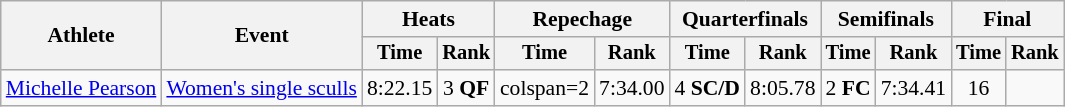<table class="wikitable" style="font-size:90%">
<tr>
<th rowspan="2">Athlete</th>
<th rowspan="2">Event</th>
<th colspan="2">Heats</th>
<th colspan="2">Repechage</th>
<th colspan="2">Quarterfinals</th>
<th colspan="2">Semifinals</th>
<th colspan="2">Final</th>
</tr>
<tr style="font-size:95%">
<th>Time</th>
<th>Rank</th>
<th>Time</th>
<th>Rank</th>
<th>Time</th>
<th>Rank</th>
<th>Time</th>
<th>Rank</th>
<th>Time</th>
<th>Rank</th>
</tr>
<tr align=center>
<td align=left><a href='#'>Michelle Pearson</a></td>
<td align=left><a href='#'>Women's single sculls</a></td>
<td>8:22.15</td>
<td>3 <strong>QF</strong></td>
<td>colspan=2 </td>
<td>7:34.00</td>
<td>4 <strong>SC/D</strong></td>
<td>8:05.78</td>
<td>2 <strong>FC</strong></td>
<td>7:34.41</td>
<td>16</td>
</tr>
</table>
